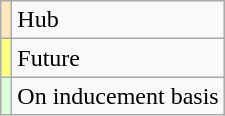<table class="wikitable sortable">
<tr>
<td style="background-color: #FFE6BD"></td>
<td>Hub</td>
</tr>
<tr>
<td style="background-color:#FFFF80"></td>
<td>Future</td>
</tr>
<tr>
<td style="background-color:#DDFFDD"></td>
<td>On inducement basis</td>
</tr>
</table>
